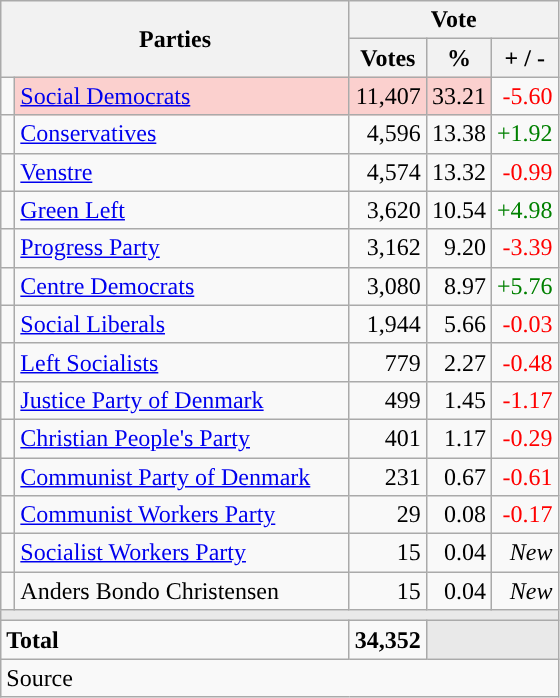<table class="wikitable" style="text-align:right;">
<tr>
<th style="text-align:centre;" rowspan="2" colspan="2" width="225">Parties</th>
<th colspan="3">Vote</th>
</tr>
<tr>
<th width="15">Votes</th>
<th width="15">%</th>
<th width="15">+ / -</th>
</tr>
<tr>
<td width="2" style="color:inherit;background:"></td>
<td bgcolor=#fbd0ce  align="left"><a href='#'>Social Democrats</a></td>
<td bgcolor=#fbd0ce>11,407</td>
<td bgcolor=#fbd0ce>33.21</td>
<td style=color:red;>-5.60</td>
</tr>
<tr>
<td width="2" style="color:inherit;background:"></td>
<td align="left"><a href='#'>Conservatives</a></td>
<td>4,596</td>
<td>13.38</td>
<td style=color:green;>+1.92</td>
</tr>
<tr>
<td width="2" style="color:inherit;background:"></td>
<td align="left"><a href='#'>Venstre</a></td>
<td>4,574</td>
<td>13.32</td>
<td style=color:red;>-0.99</td>
</tr>
<tr>
<td width="2" style="color:inherit;background:"></td>
<td align="left"><a href='#'>Green Left</a></td>
<td>3,620</td>
<td>10.54</td>
<td style=color:green;>+4.98</td>
</tr>
<tr>
<td width="2" style="color:inherit;background:"></td>
<td align="left"><a href='#'>Progress Party</a></td>
<td>3,162</td>
<td>9.20</td>
<td style=color:red;>-3.39</td>
</tr>
<tr>
<td width="2" style="color:inherit;background:"></td>
<td align="left"><a href='#'>Centre Democrats</a></td>
<td>3,080</td>
<td>8.97</td>
<td style=color:green;>+5.76</td>
</tr>
<tr>
<td width="2" style="color:inherit;background:"></td>
<td align="left"><a href='#'>Social Liberals</a></td>
<td>1,944</td>
<td>5.66</td>
<td style=color:red;>-0.03</td>
</tr>
<tr>
<td width="2" style="color:inherit;background:"></td>
<td align="left"><a href='#'>Left Socialists</a></td>
<td>779</td>
<td>2.27</td>
<td style=color:red;>-0.48</td>
</tr>
<tr>
<td width="2" style="color:inherit;background:"></td>
<td align="left"><a href='#'>Justice Party of Denmark</a></td>
<td>499</td>
<td>1.45</td>
<td style=color:red;>-1.17</td>
</tr>
<tr>
<td width="2" style="color:inherit;background:"></td>
<td align="left"><a href='#'>Christian People's Party</a></td>
<td>401</td>
<td>1.17</td>
<td style=color:red;>-0.29</td>
</tr>
<tr>
<td width="2" style="color:inherit;background:"></td>
<td align="left"><a href='#'>Communist Party of Denmark</a></td>
<td>231</td>
<td>0.67</td>
<td style=color:red;>-0.61</td>
</tr>
<tr>
<td width="2" style="color:inherit;background:"></td>
<td align="left"><a href='#'>Communist Workers Party</a></td>
<td>29</td>
<td>0.08</td>
<td style=color:red;>-0.17</td>
</tr>
<tr>
<td width="2" style="color:inherit;background:"></td>
<td align="left"><a href='#'>Socialist Workers Party</a></td>
<td>15</td>
<td>0.04</td>
<td><em>New</em></td>
</tr>
<tr>
<td width="2" style="color:inherit;background:"></td>
<td align="left">Anders Bondo Christensen</td>
<td>15</td>
<td>0.04</td>
<td><em>New</em></td>
</tr>
<tr>
<td colspan="7" bgcolor="#E9E9E9"></td>
</tr>
<tr>
<td align="left" colspan="2"><strong>Total</strong></td>
<td><strong>34,352</strong></td>
<td bgcolor="#E9E9E9" colspan="2"></td>
</tr>
<tr>
<td align="left" colspan="6">Source</td>
</tr>
</table>
